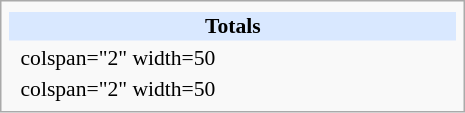<table class="infobox" style="width: 21.5em; text-align: left; font-size: 90%; vertical-align: middle;">
<tr bgcolor=#D9E8FF style="text-align:center;">
</tr>
<tr style="background-color:#d9e8ff">
<td colspan="3" style="text-align:center;"><strong>Totals</strong></td>
</tr>
<tr>
<td></td>
<td>colspan="2" width=50 </td>
</tr>
<tr>
<td></td>
<td>colspan="2" width=50 </td>
</tr>
</table>
